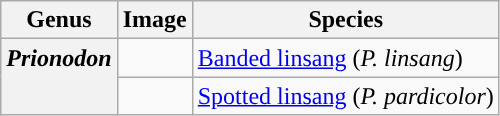<table class="wikitable">
<tr>
<th>Genus</th>
<th>Image</th>
<th>Species</th>
</tr>
<tr style="vertical-align:top;">
<th rowspan="2" style="text-align:center;"><em>Prionodon</em></th>
<td></td>
<td><a href='#'>Banded linsang</a> (<em>P. linsang</em>) </td>
</tr>
<tr style="vertical-align:top;">
<td></td>
<td><a href='#'>Spotted linsang</a> (<em>P. pardicolor</em>) </td>
</tr>
</table>
